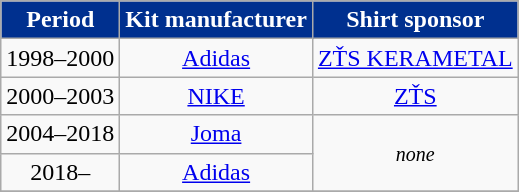<table class="wikitable" style="text-align:center;margin-left:1em">
<tr>
<th style="color:white; background:#00308F;">Period</th>
<th style="color:white; background:#00308F;">Kit manufacturer</th>
<th style="color:white; background:#00308F;">Shirt sponsor</th>
</tr>
<tr>
<td>1998–2000</td>
<td><a href='#'>Adidas</a></td>
<td><a href='#'>ZŤS KERAMETAL</a></td>
</tr>
<tr>
<td>2000–2003</td>
<td><a href='#'>NIKE</a></td>
<td><a href='#'>ZŤS</a></td>
</tr>
<tr>
<td>2004–2018</td>
<td><a href='#'>Joma</a></td>
<td rowspan="2"><small><em>none</em></small></td>
</tr>
<tr>
<td>2018–</td>
<td><a href='#'>Adidas</a></td>
</tr>
<tr>
</tr>
</table>
